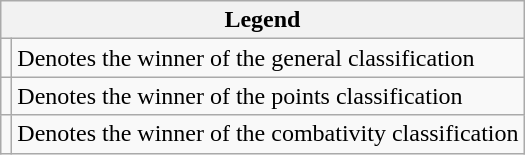<table class="wikitable">
<tr>
<th colspan="2">Legend</th>
</tr>
<tr>
<td></td>
<td>Denotes the winner of the general classification</td>
</tr>
<tr>
<td></td>
<td>Denotes the winner of the points classification</td>
</tr>
<tr>
<td></td>
<td>Denotes the winner of the combativity classification</td>
</tr>
</table>
